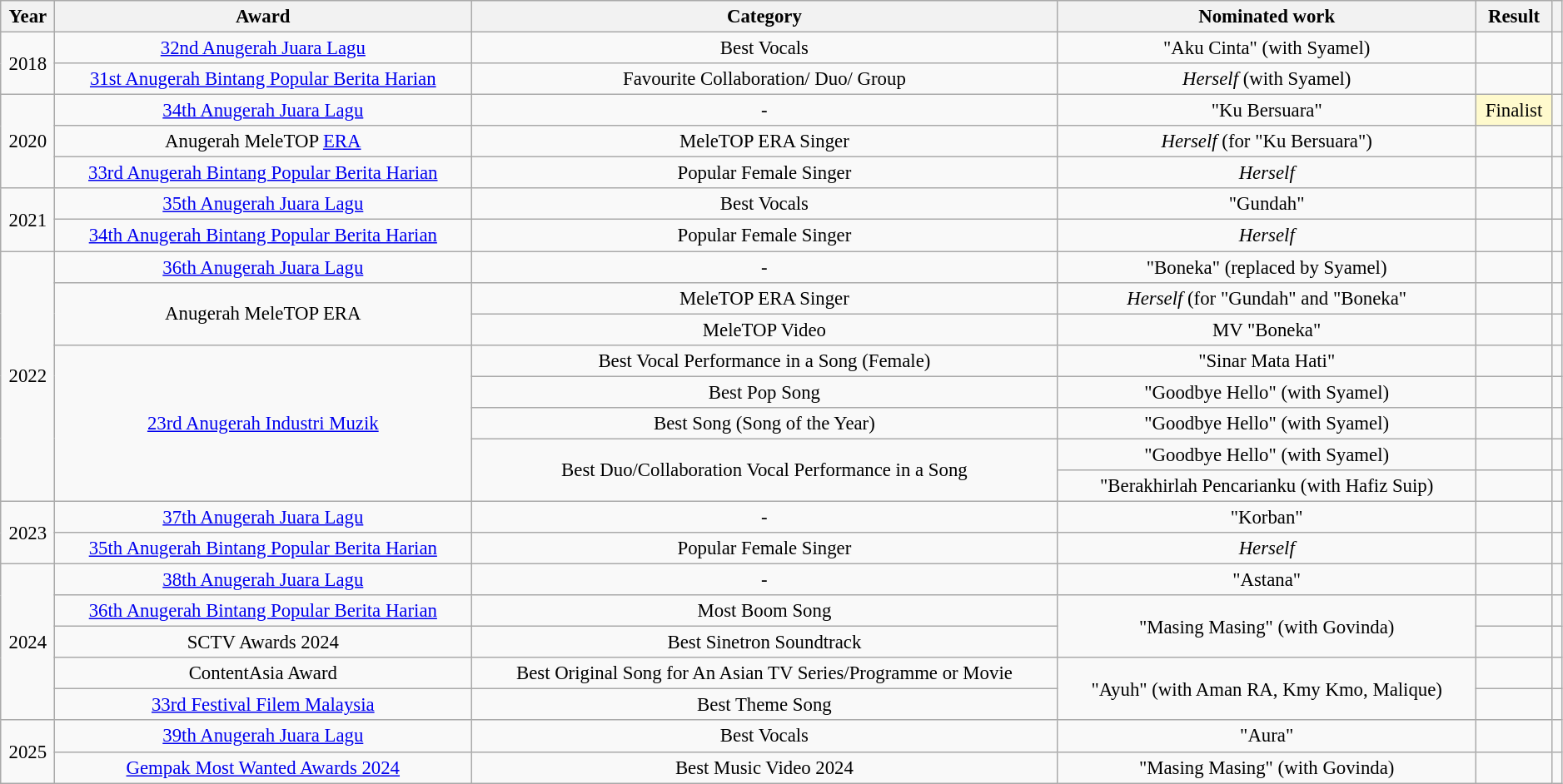<table class="wikitable"  style="text-align: center; font-size:95%; width:99%;">
<tr>
<th>Year</th>
<th>Award</th>
<th>Category</th>
<th class="unsortable">Nominated work</th>
<th>Result</th>
<th></th>
</tr>
<tr>
<td rowspan="2">2018</td>
<td><a href='#'>32nd Anugerah Juara Lagu</a></td>
<td>Best Vocals</td>
<td>"Aku Cinta" (with Syamel)</td>
<td></td>
<td></td>
</tr>
<tr>
<td><a href='#'>31st Anugerah Bintang Popular Berita Harian</a></td>
<td>Favourite Collaboration/ Duo/ Group</td>
<td><em>Herself</em> (with Syamel)</td>
<td></td>
<td></td>
</tr>
<tr>
<td rowspan="3">2020</td>
<td><a href='#'>34th Anugerah Juara Lagu</a></td>
<td>-</td>
<td>"Ku Bersuara"</td>
<td style="background-color:#FFFACD">Finalist</td>
<td></td>
</tr>
<tr>
<td>Anugerah MeleTOP <a href='#'>ERA</a></td>
<td>MeleTOP ERA Singer</td>
<td><em>Herself</em> (for "Ku Bersuara")</td>
<td></td>
<td></td>
</tr>
<tr>
<td><a href='#'>33rd Anugerah Bintang Popular Berita Harian</a></td>
<td>Popular Female Singer</td>
<td><em>Herself</em></td>
<td></td>
<td></td>
</tr>
<tr>
<td rowspan="2">2021</td>
<td><a href='#'>35th Anugerah Juara Lagu</a></td>
<td>Best Vocals</td>
<td>"Gundah"</td>
<td></td>
<td></td>
</tr>
<tr>
<td><a href='#'>34th Anugerah Bintang Popular Berita Harian</a></td>
<td>Popular Female Singer</td>
<td><em>Herself</em></td>
<td></td>
<td></td>
</tr>
<tr>
<td rowspan="8">2022</td>
<td><a href='#'>36th Anugerah Juara Lagu</a></td>
<td>-</td>
<td>"Boneka" (replaced by Syamel)</td>
<td></td>
<td></td>
</tr>
<tr>
<td rowspan="2">Anugerah MeleTOP ERA</td>
<td>MeleTOP ERA Singer</td>
<td><em>Herself</em> (for "Gundah" and "Boneka"</td>
<td></td>
<td></td>
</tr>
<tr>
<td>MeleTOP Video</td>
<td>MV "Boneka"</td>
<td></td>
<td></td>
</tr>
<tr>
<td rowspan="5"><a href='#'>23rd Anugerah Industri Muzik</a></td>
<td>Best Vocal Performance in a Song (Female)</td>
<td>"Sinar Mata Hati"</td>
<td></td>
<td></td>
</tr>
<tr>
<td>Best Pop Song</td>
<td>"Goodbye Hello" (with Syamel)</td>
<td></td>
<td></td>
</tr>
<tr>
<td>Best Song (Song of the Year)</td>
<td>"Goodbye Hello" (with Syamel)</td>
<td></td>
<td></td>
</tr>
<tr>
<td rowspan="2">Best Duo/Collaboration Vocal Performance in a Song</td>
<td>"Goodbye Hello" (with Syamel)</td>
<td></td>
<td></td>
</tr>
<tr>
<td>"Berakhirlah Pencarianku (with Hafiz Suip)</td>
<td></td>
<td></td>
</tr>
<tr>
<td rowspan="2">2023</td>
<td><a href='#'>37th Anugerah Juara Lagu</a></td>
<td>-</td>
<td>"Korban"</td>
<td></td>
<td></td>
</tr>
<tr>
<td><a href='#'>35th Anugerah Bintang Popular Berita Harian</a></td>
<td>Popular Female Singer</td>
<td><em>Herself</em></td>
<td></td>
<td></td>
</tr>
<tr>
<td rowspan="5">2024</td>
<td><a href='#'>38th Anugerah Juara Lagu</a></td>
<td>-</td>
<td>"Astana"</td>
<td></td>
<td></td>
</tr>
<tr>
<td><a href='#'>36th Anugerah Bintang Popular Berita Harian</a></td>
<td>Most Boom Song</td>
<td rowspan="2">"Masing Masing" (with Govinda)</td>
<td></td>
</tr>
<tr>
<td>SCTV Awards 2024</td>
<td>Best Sinetron Soundtrack</td>
<td></td>
<td></td>
</tr>
<tr>
<td>ContentAsia Award</td>
<td>Best Original Song for An Asian TV Series/Programme or Movie</td>
<td rowspan="2">"Ayuh" (with Aman RA, Kmy Kmo, Malique)</td>
<td></td>
<td></td>
</tr>
<tr>
<td><a href='#'>33rd Festival Filem Malaysia</a></td>
<td>Best Theme Song</td>
<td></td>
<td></td>
</tr>
<tr>
<td rowspan="2">2025</td>
<td><a href='#'>39th Anugerah Juara Lagu</a></td>
<td>Best Vocals</td>
<td>"Aura"</td>
<td></td>
<td></td>
</tr>
<tr>
<td><a href='#'>Gempak Most Wanted Awards 2024</a></td>
<td>Best Music Video 2024</td>
<td>"Masing Masing" (with Govinda)</td>
<td></td>
<td></td>
</tr>
</table>
